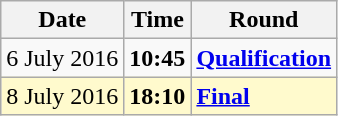<table class="wikitable">
<tr>
<th>Date</th>
<th>Time</th>
<th>Round</th>
</tr>
<tr>
<td>6 July 2016</td>
<td><strong>10:45</strong></td>
<td><strong><a href='#'>Qualification</a></strong></td>
</tr>
<tr style=background:lemonchiffon>
<td>8 July 2016</td>
<td><strong>18:10</strong></td>
<td><strong><a href='#'>Final</a></strong></td>
</tr>
</table>
